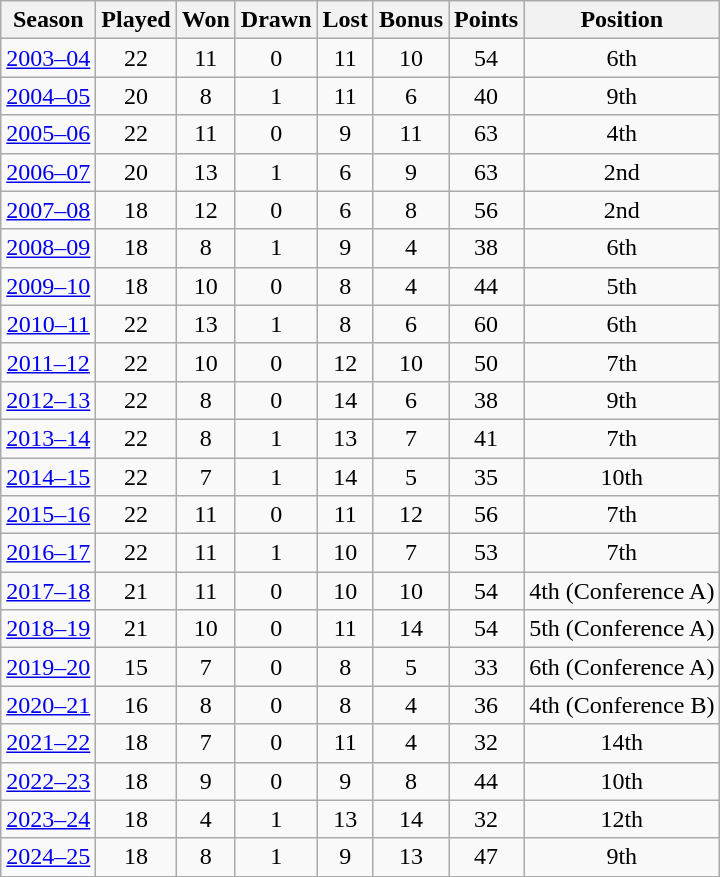<table class="wikitable" style="text-align:center">
<tr>
<th>Season</th>
<th>Played</th>
<th>Won</th>
<th>Drawn</th>
<th>Lost</th>
<th>Bonus</th>
<th>Points</th>
<th>Position</th>
</tr>
<tr>
<td><a href='#'>2003–04</a></td>
<td>22</td>
<td>11</td>
<td>0</td>
<td>11</td>
<td>10</td>
<td>54</td>
<td>6th</td>
</tr>
<tr>
<td><a href='#'>2004–05</a></td>
<td>20</td>
<td>8</td>
<td>1</td>
<td>11</td>
<td>6</td>
<td>40</td>
<td>9th</td>
</tr>
<tr>
<td><a href='#'>2005–06</a></td>
<td>22</td>
<td>11</td>
<td>0</td>
<td>9</td>
<td>11</td>
<td>63</td>
<td>4th</td>
</tr>
<tr>
<td><a href='#'>2006–07</a></td>
<td>20</td>
<td>13</td>
<td>1</td>
<td>6</td>
<td>9</td>
<td>63</td>
<td>2nd</td>
</tr>
<tr>
<td><a href='#'>2007–08</a></td>
<td>18</td>
<td>12</td>
<td>0</td>
<td>6</td>
<td>8</td>
<td>56</td>
<td>2nd</td>
</tr>
<tr>
<td><a href='#'>2008–09</a></td>
<td>18</td>
<td>8</td>
<td>1</td>
<td>9</td>
<td>4</td>
<td>38</td>
<td>6th</td>
</tr>
<tr>
<td><a href='#'>2009–10</a></td>
<td>18</td>
<td>10</td>
<td>0</td>
<td>8</td>
<td>4</td>
<td>44</td>
<td>5th</td>
</tr>
<tr>
<td><a href='#'>2010–11</a></td>
<td>22</td>
<td>13</td>
<td>1</td>
<td>8</td>
<td>6</td>
<td>60</td>
<td>6th</td>
</tr>
<tr>
<td><a href='#'>2011–12</a></td>
<td>22</td>
<td>10</td>
<td>0</td>
<td>12</td>
<td>10</td>
<td>50</td>
<td>7th</td>
</tr>
<tr>
<td><a href='#'>2012–13</a></td>
<td>22</td>
<td>8</td>
<td>0</td>
<td>14</td>
<td>6</td>
<td>38</td>
<td>9th</td>
</tr>
<tr>
<td><a href='#'>2013–14</a></td>
<td>22</td>
<td>8</td>
<td>1</td>
<td>13</td>
<td>7</td>
<td>41</td>
<td>7th</td>
</tr>
<tr>
<td><a href='#'>2014–15</a></td>
<td>22</td>
<td>7</td>
<td>1</td>
<td>14</td>
<td>5</td>
<td>35</td>
<td>10th</td>
</tr>
<tr>
<td><a href='#'>2015–16</a></td>
<td>22</td>
<td>11</td>
<td>0</td>
<td>11</td>
<td>12</td>
<td>56</td>
<td>7th</td>
</tr>
<tr>
<td><a href='#'>2016–17</a></td>
<td>22</td>
<td>11</td>
<td>1</td>
<td>10</td>
<td>7</td>
<td>53</td>
<td>7th</td>
</tr>
<tr>
<td><a href='#'>2017–18</a></td>
<td>21</td>
<td>11</td>
<td>0</td>
<td>10</td>
<td>10</td>
<td>54</td>
<td>4th (Conference A)</td>
</tr>
<tr>
<td><a href='#'>2018–19</a></td>
<td>21</td>
<td>10</td>
<td>0</td>
<td>11</td>
<td>14</td>
<td>54</td>
<td>5th (Conference A)</td>
</tr>
<tr>
<td><a href='#'>2019–20</a></td>
<td>15</td>
<td>7</td>
<td>0</td>
<td>8</td>
<td>5</td>
<td>33</td>
<td>6th (Conference A)</td>
</tr>
<tr>
<td><a href='#'>2020–21</a></td>
<td>16</td>
<td>8</td>
<td>0</td>
<td>8</td>
<td>4</td>
<td>36</td>
<td>4th (Conference B)</td>
</tr>
<tr>
<td><a href='#'>2021–22</a></td>
<td>18</td>
<td>7</td>
<td>0</td>
<td>11</td>
<td>4</td>
<td>32</td>
<td>14th</td>
</tr>
<tr>
<td><a href='#'>2022–23</a></td>
<td>18</td>
<td>9</td>
<td>0</td>
<td>9</td>
<td>8</td>
<td>44</td>
<td>10th</td>
</tr>
<tr>
<td><a href='#'>2023–24</a></td>
<td>18</td>
<td>4</td>
<td>1</td>
<td>13</td>
<td>14</td>
<td>32</td>
<td>12th</td>
</tr>
<tr>
<td><a href='#'>2024–25</a></td>
<td>18</td>
<td>8</td>
<td>1</td>
<td>9</td>
<td>13</td>
<td>47</td>
<td>9th</td>
</tr>
<tr>
</tr>
</table>
